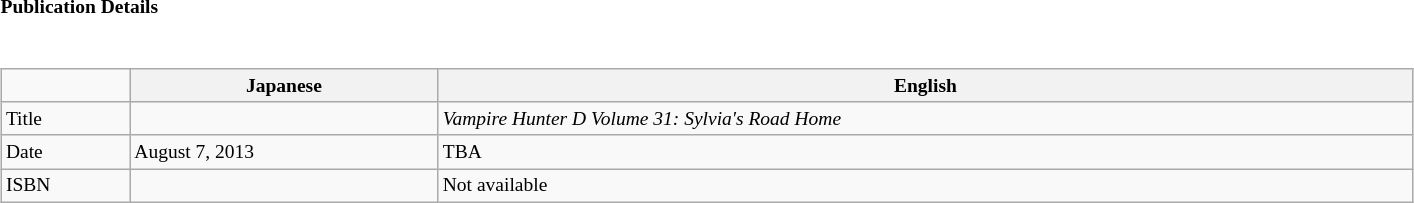<table class="collapsible collapsed" border="0" style="width:75%; font-size:small;">
<tr>
<th style="width:20em; text-align:left">Publication Details</th>
<th></th>
</tr>
<tr>
<td colspan="2"><br><table class="wikitable" style="width:100%; font-size:small;  margin-right:-1em;">
<tr>
<td></td>
<th>Japanese</th>
<th>English</th>
</tr>
<tr>
<td>Title</td>
<td> </td>
<td> <em>Vampire Hunter D Volume 31: Sylvia's Road Home</em></td>
</tr>
<tr>
<td>Date</td>
<td> August 7, 2013</td>
<td> TBA</td>
</tr>
<tr>
<td>ISBN</td>
<td> </td>
<td> Not available</td>
</tr>
</table>
</td>
</tr>
</table>
